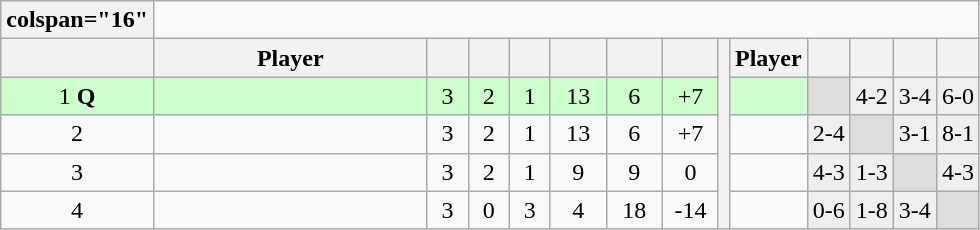<table class=wikitable style=text-align:center>
<tr>
<th>colspan="16" </th>
</tr>
<tr>
<th width=20 abbr=Position></th>
<th width=175>Player</th>
<th width=20 abbr=Played></th>
<th width=20 abbr=Won></th>
<th width=20 abbr=Lost></th>
<th width=30 abbr=Points for></th>
<th width=30 abbr=Points against></th>
<th width=30 abbr=Points difference></th>
<th rowspan="5" abbr=H2H></th>
<th>Player</th>
<th></th>
<th></th>
<th></th>
<th></th>
</tr>
<tr bgcolor=#CCFFCC>
<td>1 <strong>Q</strong></td>
<td align="left"></td>
<td>3</td>
<td>2</td>
<td>1</td>
<td>13</td>
<td>6</td>
<td>+7</td>
<td></td>
<td bgcolor="#dddddd"> </td>
<td bgcolor="#efefef">4-2</td>
<td bgcolor="#efefef">3-4</td>
<td bgcolor="#efefef">6-0</td>
</tr>
<tr>
<td>2</td>
<td align="left"></td>
<td>3</td>
<td>2</td>
<td>1</td>
<td>13</td>
<td>6</td>
<td>+7</td>
<td></td>
<td bgcolor="#efefef">2-4</td>
<td bgcolor="#dddddd"> </td>
<td bgcolor="#efefef">3-1</td>
<td bgcolor="#efefef">8-1</td>
</tr>
<tr>
<td>3</td>
<td align="left"></td>
<td>3</td>
<td>2</td>
<td>1</td>
<td>9</td>
<td>9</td>
<td>0</td>
<td></td>
<td bgcolor="#efefef">4-3</td>
<td bgcolor="#efefef">1-3</td>
<td bgcolor="#dddddd"> </td>
<td bgcolor="#efefef">4-3</td>
</tr>
<tr>
<td>4 </td>
<td align=left></td>
<td>3</td>
<td>0</td>
<td>3</td>
<td>4</td>
<td>18</td>
<td>-14</td>
<td></td>
<td bgcolor="#efefef">0-6</td>
<td bgcolor="#efefef">1-8</td>
<td bgcolor="#efefef">3-4</td>
<td bgcolor="#dddddd"> </td>
</tr>
</table>
